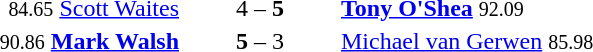<table style="text-align:center">
<tr>
<th width=223></th>
<th width=100></th>
<th width=223></th>
</tr>
<tr>
<td align=right><small><span>84.65</span></small> <a href='#'>Scott Waites</a> </td>
<td>4 – <strong>5</strong></td>
<td align=left> <strong><a href='#'>Tony O'Shea</a></strong> <small><span>92.09</span></small></td>
</tr>
<tr>
<td align=right><small><span>90.86</span></small> <strong><a href='#'>Mark Walsh</a></strong> </td>
<td><strong>5</strong> – 3</td>
<td align=left> <a href='#'>Michael van Gerwen</a> <small><span>85.98</span></small></td>
</tr>
</table>
